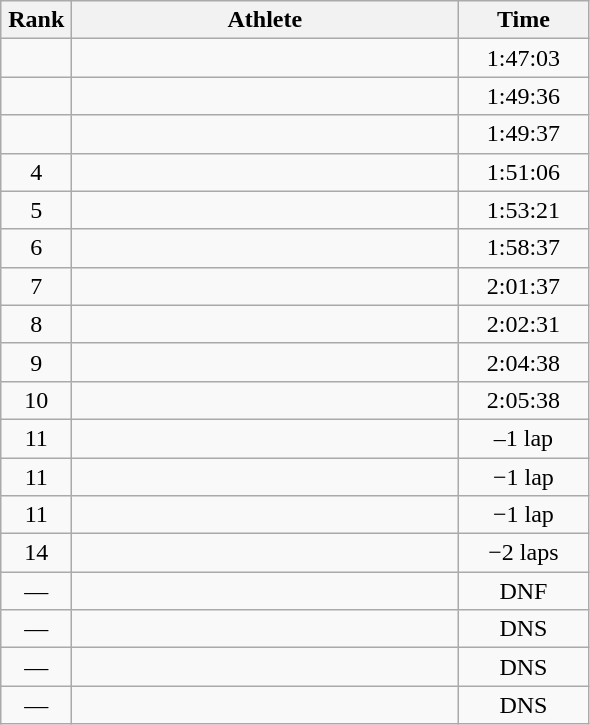<table class=wikitable style="text-align:center">
<tr>
<th width=40>Rank</th>
<th width=250>Athlete</th>
<th width=80>Time</th>
</tr>
<tr>
<td></td>
<td align=left></td>
<td>1:47:03</td>
</tr>
<tr>
<td></td>
<td align=left></td>
<td>1:49:36</td>
</tr>
<tr>
<td></td>
<td align=left></td>
<td>1:49:37</td>
</tr>
<tr>
<td>4</td>
<td align=left></td>
<td>1:51:06</td>
</tr>
<tr>
<td>5</td>
<td align=left></td>
<td>1:53:21</td>
</tr>
<tr>
<td>6</td>
<td align=left></td>
<td>1:58:37</td>
</tr>
<tr>
<td>7</td>
<td align=left></td>
<td>2:01:37</td>
</tr>
<tr>
<td>8</td>
<td align=left></td>
<td>2:02:31</td>
</tr>
<tr>
<td>9</td>
<td align=left></td>
<td>2:04:38</td>
</tr>
<tr>
<td>10</td>
<td align=left></td>
<td>2:05:38</td>
</tr>
<tr>
<td>11</td>
<td align=left></td>
<td>–1 lap</td>
</tr>
<tr>
<td>11</td>
<td align=left></td>
<td>−1 lap</td>
</tr>
<tr>
<td>11</td>
<td align=left></td>
<td>−1 lap</td>
</tr>
<tr>
<td>14</td>
<td align=left></td>
<td>−2 laps</td>
</tr>
<tr>
<td>—</td>
<td align=left></td>
<td>DNF</td>
</tr>
<tr>
<td>—</td>
<td align=left></td>
<td>DNS</td>
</tr>
<tr>
<td>—</td>
<td align=left></td>
<td>DNS</td>
</tr>
<tr>
<td>—</td>
<td align=left></td>
<td>DNS</td>
</tr>
</table>
